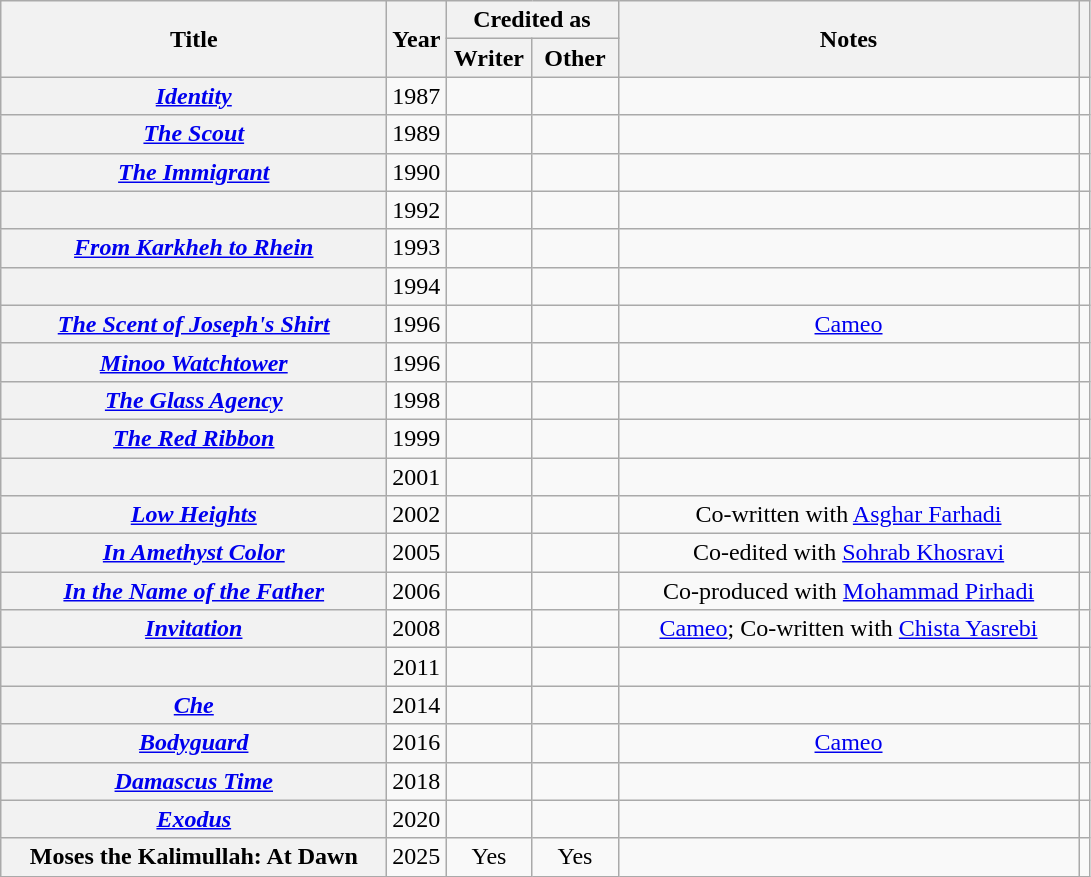<table class="wikitable sortable plainrowheaders" style="text-align:center;">
<tr>
<th scope="col" rowspan="2" width="250">Title</th>
<th scope="col" rowspan="2">Year</th>
<th scope="col" colspan="2">Credited as</th>
<th scope="col" rowspan="2" class="unsortable" width="300">Notes</th>
<th scope="col" rowspan="2" class="unsortable"></th>
</tr>
<tr>
<th width="50">Writer</th>
<th width="50">Other</th>
</tr>
<tr>
<th scope="row"><em><a href='#'>Identity</a></em></th>
<td>1987</td>
<td></td>
<td></td>
<td></td>
<td></td>
</tr>
<tr>
<th scope="row"><em><a href='#'>The Scout</a></em></th>
<td>1989</td>
<td></td>
<td></td>
<td></td>
<td></td>
</tr>
<tr>
<th scope="row"><em><a href='#'>The Immigrant</a></em></th>
<td>1990</td>
<td></td>
<td></td>
<td></td>
<td></td>
</tr>
<tr>
<th scope="row"><em></em></th>
<td>1992</td>
<td></td>
<td></td>
<td></td>
<td></td>
</tr>
<tr>
<th scope="row"><em><a href='#'>From Karkheh to Rhein</a></em></th>
<td>1993</td>
<td></td>
<td></td>
<td></td>
<td></td>
</tr>
<tr>
<th scope="row"><em></em></th>
<td>1994</td>
<td></td>
<td></td>
<td></td>
<td></td>
</tr>
<tr>
<th scope="row"><em><a href='#'>The Scent of Joseph's Shirt</a></em></th>
<td>1996</td>
<td></td>
<td></td>
<td><a href='#'>Cameo</a></td>
<td></td>
</tr>
<tr>
<th scope="row"><em><a href='#'>Minoo Watchtower</a></em></th>
<td>1996</td>
<td></td>
<td></td>
<td></td>
<td></td>
</tr>
<tr>
<th scope="row"><em><a href='#'>The Glass Agency</a></em></th>
<td>1998</td>
<td></td>
<td></td>
<td></td>
<td></td>
</tr>
<tr>
<th scope="row"><em><a href='#'>The Red Ribbon</a></em></th>
<td>1999</td>
<td></td>
<td></td>
<td></td>
<td></td>
</tr>
<tr>
<th scope="row"><em></em></th>
<td>2001</td>
<td></td>
<td></td>
<td></td>
<td></td>
</tr>
<tr>
<th scope="row"><em><a href='#'>Low Heights</a></em></th>
<td>2002</td>
<td></td>
<td></td>
<td>Co-written with <a href='#'>Asghar Farhadi</a></td>
<td></td>
</tr>
<tr>
<th scope="row"><em><a href='#'>In Amethyst Color</a></em></th>
<td>2005</td>
<td></td>
<td></td>
<td>Co-edited with <a href='#'>Sohrab Khosravi</a></td>
<td></td>
</tr>
<tr>
<th scope="row"><em><a href='#'>In the Name of the Father</a></em></th>
<td>2006</td>
<td></td>
<td></td>
<td>Co-produced with <a href='#'>Mohammad Pirhadi</a></td>
<td></td>
</tr>
<tr>
<th scope="row"><em><a href='#'>Invitation</a></em></th>
<td>2008</td>
<td></td>
<td></td>
<td><a href='#'>Cameo</a>; Co-written with <a href='#'>Chista Yasrebi</a></td>
<td></td>
</tr>
<tr>
<th scope="row"><em></em></th>
<td>2011</td>
<td></td>
<td></td>
<td></td>
<td></td>
</tr>
<tr>
<th scope="row"><em><a href='#'>Che</a></em></th>
<td>2014</td>
<td></td>
<td></td>
<td></td>
<td></td>
</tr>
<tr>
<th scope="row"><em><a href='#'>Bodyguard</a></em></th>
<td>2016</td>
<td></td>
<td></td>
<td><a href='#'>Cameo</a></td>
<td></td>
</tr>
<tr>
<th scope="row"><em><a href='#'>Damascus Time</a></em></th>
<td>2018</td>
<td></td>
<td></td>
<td></td>
<td></td>
</tr>
<tr>
<th scope="row"><em><a href='#'>Exodus</a></em></th>
<td>2020</td>
<td></td>
<td></td>
<td></td>
<td></td>
</tr>
<tr>
<th>Moses the Kalimullah: At Dawn</th>
<td>2025</td>
<td>Yes</td>
<td>Yes</td>
<td></td>
<td></td>
</tr>
</table>
